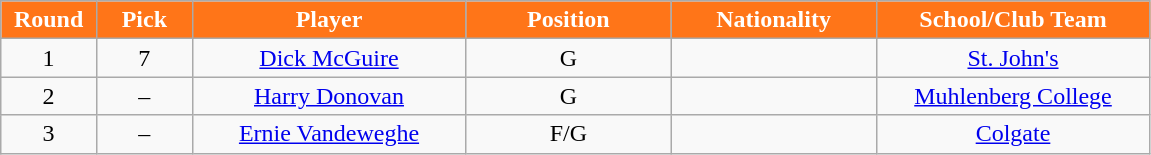<table class="wikitable sortable sortable">
<tr>
<th style="background:#FF7518;color:#FFFFFF;" width="7%">Round</th>
<th style="background:#FF7518;color:#FFFFFF;" width="7%">Pick</th>
<th style="background:#FF7518;color:#FFFFFF;" width="20%">Player</th>
<th style="background:#FF7518;color:#FFFFFF;" width="15%">Position</th>
<th style="background:#FF7518;color:#FFFFFF;" width="15%">Nationality</th>
<th style="background:#FF7518;color:#FFFFFF;" width="20%">School/Club Team</th>
</tr>
<tr style="text-align: center">
<td>1</td>
<td>7</td>
<td><a href='#'>Dick McGuire</a></td>
<td>G</td>
<td></td>
<td><a href='#'>St. John's</a></td>
</tr>
<tr style="text-align: center">
<td>2</td>
<td>–</td>
<td><a href='#'>Harry Donovan</a></td>
<td>G</td>
<td></td>
<td><a href='#'>Muhlenberg College</a></td>
</tr>
<tr style="text-align: center">
<td>3</td>
<td>–</td>
<td><a href='#'>Ernie Vandeweghe</a></td>
<td>F/G</td>
<td></td>
<td><a href='#'>Colgate</a></td>
</tr>
</table>
